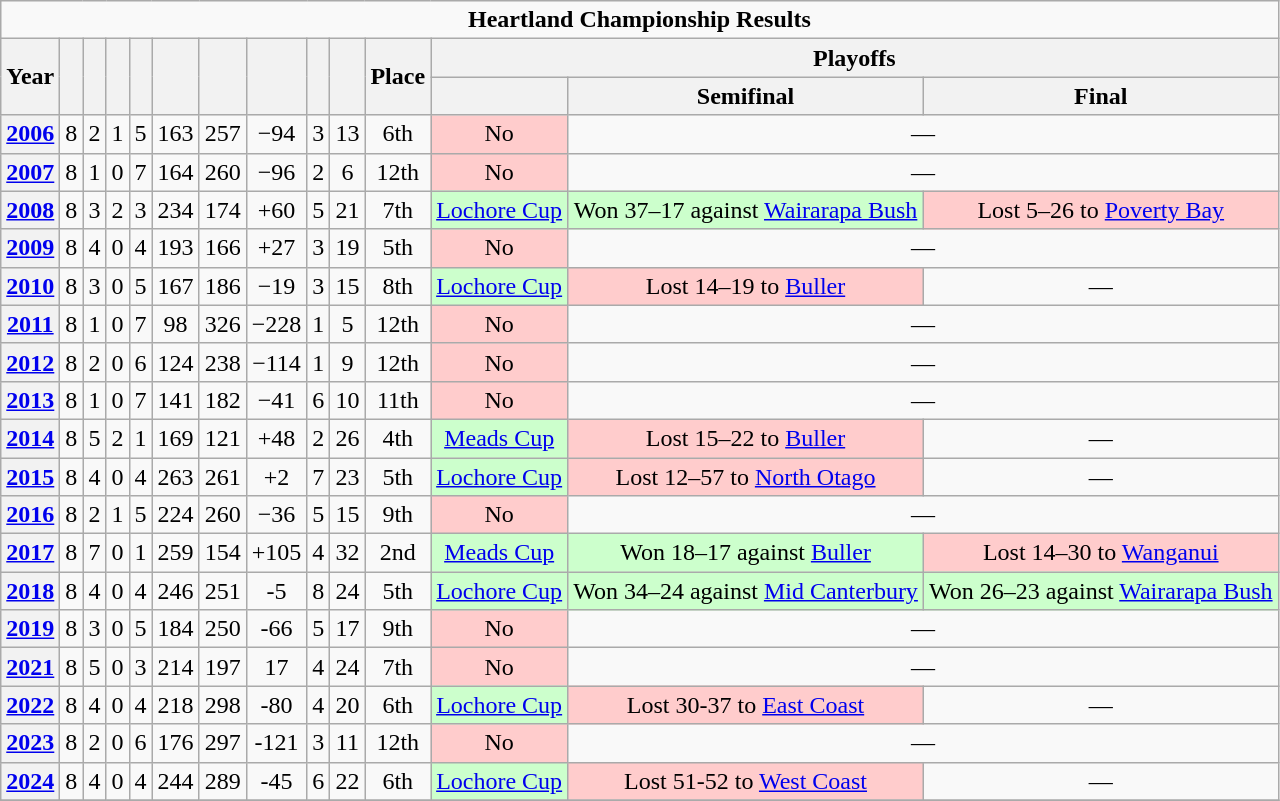<table class="wikitable" style="text-align:center">
<tr>
<td colspan=14><strong>Heartland Championship Results</strong></td>
</tr>
<tr>
<th rowspan=2>Year</th>
<th rowspan=2></th>
<th rowspan=2></th>
<th rowspan=2></th>
<th rowspan=2></th>
<th rowspan=2></th>
<th rowspan=2></th>
<th rowspan=2></th>
<th rowspan=2></th>
<th rowspan=2></th>
<th rowspan=2>Place</th>
<th colspan=3>Playoffs</th>
</tr>
<tr>
<th></th>
<th>Semifinal</th>
<th>Final</th>
</tr>
<tr>
<th><a href='#'>2006</a></th>
<td>8</td>
<td>2</td>
<td>1</td>
<td>5</td>
<td>163</td>
<td>257</td>
<td>−94</td>
<td>3</td>
<td>13</td>
<td>6th</td>
<td style="background: #FFCCCC;">No</td>
<td colspan=2>—</td>
</tr>
<tr>
<th><a href='#'>2007</a></th>
<td>8</td>
<td>1</td>
<td>0</td>
<td>7</td>
<td>164</td>
<td>260</td>
<td>−96</td>
<td>2</td>
<td>6</td>
<td>12th</td>
<td style="background: #FFCCCC;">No</td>
<td colspan=2>—</td>
</tr>
<tr>
<th><a href='#'>2008</a></th>
<td>8</td>
<td>3</td>
<td>2</td>
<td>3</td>
<td>234</td>
<td>174</td>
<td>+60</td>
<td>5</td>
<td>21</td>
<td>7th</td>
<td style="background: #cfc;"><a href='#'>Lochore Cup</a></td>
<td style="background: #cfc;">Won 37–17 against <a href='#'>Wairarapa Bush</a></td>
<td style="background: #FFCCCC;">Lost 5–26 to <a href='#'>Poverty Bay</a></td>
</tr>
<tr>
<th><a href='#'>2009</a></th>
<td>8</td>
<td>4</td>
<td>0</td>
<td>4</td>
<td>193</td>
<td>166</td>
<td>+27</td>
<td>3</td>
<td>19</td>
<td>5th</td>
<td style="background: #FFCCCC;">No</td>
<td colspan=2>—</td>
</tr>
<tr>
<th><a href='#'>2010</a></th>
<td>8</td>
<td>3</td>
<td>0</td>
<td>5</td>
<td>167</td>
<td>186</td>
<td>−19</td>
<td>3</td>
<td>15</td>
<td>8th</td>
<td style="background: #cfc;"><a href='#'>Lochore Cup</a></td>
<td style="background: #FFCCCC;">Lost 14–19 to <a href='#'>Buller</a></td>
<td>—</td>
</tr>
<tr>
<th><a href='#'>2011</a></th>
<td>8</td>
<td>1</td>
<td>0</td>
<td>7</td>
<td>98</td>
<td>326</td>
<td>−228</td>
<td>1</td>
<td>5</td>
<td>12th</td>
<td style="background: #FFCCCC;">No</td>
<td colspan=2>—</td>
</tr>
<tr>
<th><a href='#'>2012</a></th>
<td>8</td>
<td>2</td>
<td>0</td>
<td>6</td>
<td>124</td>
<td>238</td>
<td>−114</td>
<td>1</td>
<td>9</td>
<td>12th</td>
<td style="background: #FFCCCC;">No</td>
<td colspan=2>—</td>
</tr>
<tr>
<th><a href='#'>2013</a></th>
<td>8</td>
<td>1</td>
<td>0</td>
<td>7</td>
<td>141</td>
<td>182</td>
<td>−41</td>
<td>6</td>
<td>10</td>
<td>11th</td>
<td style="background: #FFCCCC;">No</td>
<td colspan=2>—</td>
</tr>
<tr>
<th><a href='#'>2014</a></th>
<td>8</td>
<td>5</td>
<td>2</td>
<td>1</td>
<td>169</td>
<td>121</td>
<td>+48</td>
<td>2</td>
<td>26</td>
<td>4th</td>
<td style="background: #cfc;"><a href='#'>Meads Cup</a></td>
<td style="background: #FFCCCC;">Lost 15–22 to <a href='#'>Buller</a></td>
<td>—</td>
</tr>
<tr>
<th><a href='#'>2015</a></th>
<td>8</td>
<td>4</td>
<td>0</td>
<td>4</td>
<td>263</td>
<td>261</td>
<td>+2</td>
<td>7</td>
<td>23</td>
<td>5th</td>
<td style="background: #cfc;"><a href='#'>Lochore Cup</a></td>
<td style="background: #FFCCCC;">Lost 12–57 to <a href='#'>North Otago</a></td>
<td>—</td>
</tr>
<tr>
<th><a href='#'>2016</a></th>
<td>8</td>
<td>2</td>
<td>1</td>
<td>5</td>
<td>224</td>
<td>260</td>
<td>−36</td>
<td>5</td>
<td>15</td>
<td>9th</td>
<td style="background: #FFCCCC;">No</td>
<td colspan=2>—</td>
</tr>
<tr>
<th><a href='#'>2017</a></th>
<td>8</td>
<td>7</td>
<td>0</td>
<td>1</td>
<td>259</td>
<td>154</td>
<td>+105</td>
<td>4</td>
<td>32</td>
<td>2nd</td>
<td style="background: #cfc;"><a href='#'>Meads Cup</a></td>
<td style="background: #cfc;">Won 18–17 against <a href='#'>Buller</a></td>
<td style="background: #FFCCCC;">Lost 14–30 to <a href='#'>Wanganui</a></td>
</tr>
<tr>
<th><a href='#'>2018</a></th>
<td>8</td>
<td>4</td>
<td>0</td>
<td>4</td>
<td>246</td>
<td>251</td>
<td>-5</td>
<td>8</td>
<td>24</td>
<td>5th</td>
<td style="background: #cfc;"><a href='#'>Lochore Cup</a></td>
<td style="background: #cfc;">Won 34–24 against <a href='#'>Mid Canterbury</a></td>
<td style="background: #cfc;">Won 26–23 against <a href='#'>Wairarapa Bush</a></td>
</tr>
<tr>
<th><a href='#'>2019</a></th>
<td>8</td>
<td>3</td>
<td>0</td>
<td>5</td>
<td>184</td>
<td>250</td>
<td>-66</td>
<td>5</td>
<td>17</td>
<td>9th</td>
<td style="background: #FFCCCC;">No</td>
<td colspan=2>—</td>
</tr>
<tr>
<th><a href='#'>2021</a></th>
<td>8</td>
<td>5</td>
<td>0</td>
<td>3</td>
<td>214</td>
<td>197</td>
<td>17</td>
<td>4</td>
<td>24</td>
<td>7th</td>
<td style="background: #FFCCCC;">No</td>
<td colspan=2>—</td>
</tr>
<tr>
<th><a href='#'>2022</a></th>
<td>8</td>
<td>4</td>
<td>0</td>
<td>4</td>
<td>218</td>
<td>298</td>
<td>-80</td>
<td>4</td>
<td>20</td>
<td>6th</td>
<td style="background: #cfc;"><a href='#'>Lochore Cup</a></td>
<td style="background: #FFCCCC;">Lost 30-37 to <a href='#'>East Coast</a></td>
<td>—</td>
</tr>
<tr>
<th><a href='#'>2023</a></th>
<td>8</td>
<td>2</td>
<td>0</td>
<td>6</td>
<td>176</td>
<td>297</td>
<td>-121</td>
<td>3</td>
<td>11</td>
<td>12th</td>
<td style="background: #FFCCCC;">No</td>
<td colspan=2>—</td>
</tr>
<tr>
<th><a href='#'>2024</a></th>
<td>8</td>
<td>4</td>
<td>0</td>
<td>4</td>
<td>244</td>
<td>289</td>
<td>-45</td>
<td>6</td>
<td>22</td>
<td>6th</td>
<td style="background: #cfc;"><a href='#'>Lochore Cup</a></td>
<td style="background: #FFCCCC;">Lost 51-52 to <a href='#'>West Coast</a></td>
<td>—</td>
</tr>
<tr>
</tr>
</table>
